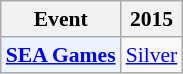<table class="wikitable" style="font-size: 90%; text-align:center">
<tr>
<th>Event</th>
<th>2015</th>
</tr>
<tr>
<td bgcolor="#ECF2FF"; align="left"><strong><a href='#'>SEA Games</a></strong></td>
<td> <a href='#'>Silver</a></td>
</tr>
</table>
